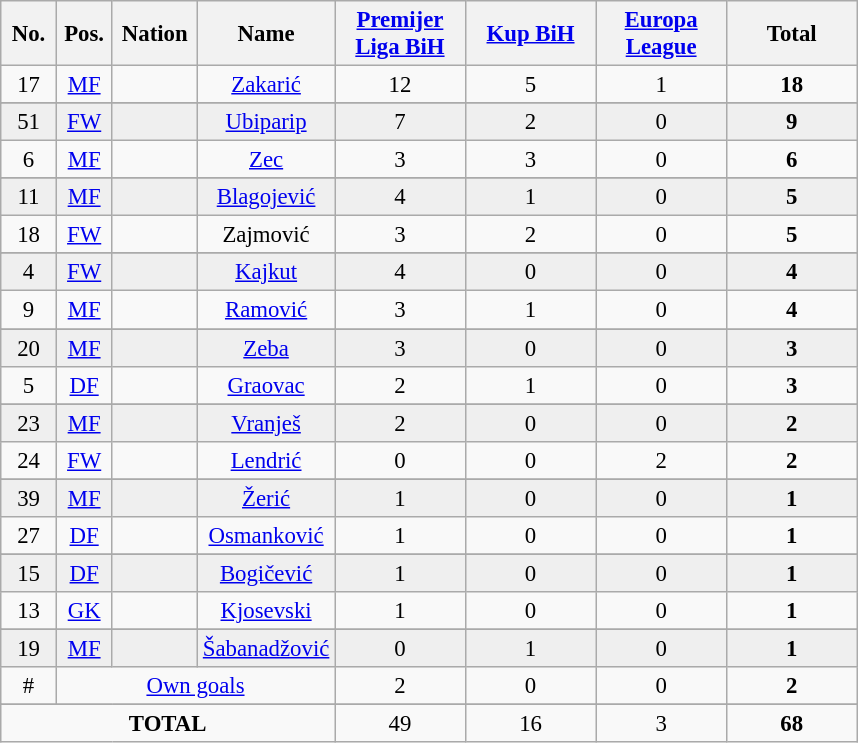<table class="wikitable sortable" style="font-size: 95%; text-align: center;">
<tr>
<th width="30px">No.</th>
<th width="30px">Pos.</th>
<th width="50px">Nation</th>
<th>Name</th>
<th width="80px"><a href='#'>Premijer Liga BiH</a></th>
<th width="80px"><a href='#'>Kup BiH</a></th>
<th width="80px"><a href='#'>Europa League</a></th>
<th width="80px">Total</th>
</tr>
<tr>
<td>17</td>
<td><a href='#'>MF</a></td>
<td></td>
<td><a href='#'>Zakarić</a></td>
<td>12 </td>
<td>5 </td>
<td>1 </td>
<td><strong>18</strong> </td>
</tr>
<tr>
</tr>
<tr bgcolor="#EFEFEF">
<td>51</td>
<td><a href='#'>FW</a></td>
<td></td>
<td><a href='#'>Ubiparip</a></td>
<td>7 </td>
<td>2 </td>
<td>0 </td>
<td><strong>9</strong> </td>
</tr>
<tr>
<td>6</td>
<td><a href='#'>MF</a></td>
<td></td>
<td><a href='#'>Zec</a></td>
<td>3 </td>
<td>3 </td>
<td>0 </td>
<td><strong>6</strong> </td>
</tr>
<tr>
</tr>
<tr bgcolor="#EFEFEF">
<td>11</td>
<td><a href='#'>MF</a></td>
<td></td>
<td><a href='#'>Blagojević</a></td>
<td>4 </td>
<td>1 </td>
<td>0 </td>
<td><strong>5</strong> </td>
</tr>
<tr>
<td>18</td>
<td><a href='#'>FW</a></td>
<td></td>
<td>Zajmović</td>
<td>3 </td>
<td>2 </td>
<td>0 </td>
<td><strong>5</strong> </td>
</tr>
<tr>
</tr>
<tr bgcolor="#EFEFEF">
<td>4</td>
<td><a href='#'>FW</a></td>
<td></td>
<td><a href='#'>Kajkut</a></td>
<td>4 </td>
<td>0 </td>
<td>0 </td>
<td><strong>4</strong> </td>
</tr>
<tr>
<td>9</td>
<td><a href='#'>MF</a></td>
<td></td>
<td><a href='#'>Ramović</a></td>
<td>3 </td>
<td>1 </td>
<td>0 </td>
<td><strong>4</strong> </td>
</tr>
<tr>
</tr>
<tr bgcolor="#EFEFEF">
<td>20</td>
<td><a href='#'>MF</a></td>
<td></td>
<td><a href='#'>Zeba</a></td>
<td>3 </td>
<td>0 </td>
<td>0 </td>
<td><strong>3</strong> </td>
</tr>
<tr>
<td>5</td>
<td><a href='#'>DF</a></td>
<td></td>
<td><a href='#'>Graovac</a></td>
<td>2 </td>
<td>1 </td>
<td>0 </td>
<td><strong>3</strong> </td>
</tr>
<tr>
</tr>
<tr bgcolor="#EFEFEF">
<td>23</td>
<td><a href='#'>MF</a></td>
<td></td>
<td><a href='#'>Vranješ</a></td>
<td>2 </td>
<td>0 </td>
<td>0 </td>
<td><strong>2</strong> </td>
</tr>
<tr>
<td>24</td>
<td><a href='#'>FW</a></td>
<td></td>
<td><a href='#'>Lendrić</a></td>
<td>0 </td>
<td>0 </td>
<td>2 </td>
<td><strong>2</strong> </td>
</tr>
<tr>
</tr>
<tr bgcolor="#EFEFEF">
<td>39</td>
<td><a href='#'>MF</a></td>
<td></td>
<td><a href='#'>Žerić</a></td>
<td>1 </td>
<td>0 </td>
<td>0 </td>
<td><strong>1</strong> </td>
</tr>
<tr>
<td>27</td>
<td><a href='#'>DF</a></td>
<td></td>
<td><a href='#'>Osmanković</a></td>
<td>1 </td>
<td>0 </td>
<td>0 </td>
<td><strong>1</strong> </td>
</tr>
<tr>
</tr>
<tr bgcolor="#EFEFEF">
<td>15</td>
<td><a href='#'>DF</a></td>
<td></td>
<td><a href='#'>Bogičević</a></td>
<td>1 </td>
<td>0 </td>
<td>0 </td>
<td><strong>1</strong> </td>
</tr>
<tr>
<td>13</td>
<td><a href='#'>GK</a></td>
<td></td>
<td><a href='#'>Kjosevski</a></td>
<td>1 </td>
<td>0 </td>
<td>0 </td>
<td><strong>1</strong> </td>
</tr>
<tr>
</tr>
<tr bgcolor="#EFEFEF">
<td>19</td>
<td><a href='#'>MF</a></td>
<td></td>
<td><a href='#'>Šabanadžović</a></td>
<td>0 </td>
<td>1 </td>
<td>0 </td>
<td><strong>1</strong> </td>
</tr>
<tr>
<td>#</td>
<td colspan=3><a href='#'>Own goals</a></td>
<td>2 </td>
<td>0 </td>
<td>0 </td>
<td><strong>2</strong> </td>
</tr>
<tr>
</tr>
<tr>
<td colspan=4><strong>TOTAL</strong></td>
<td>49 </td>
<td>16 </td>
<td>3 </td>
<td><strong>68</strong> </td>
</tr>
</table>
